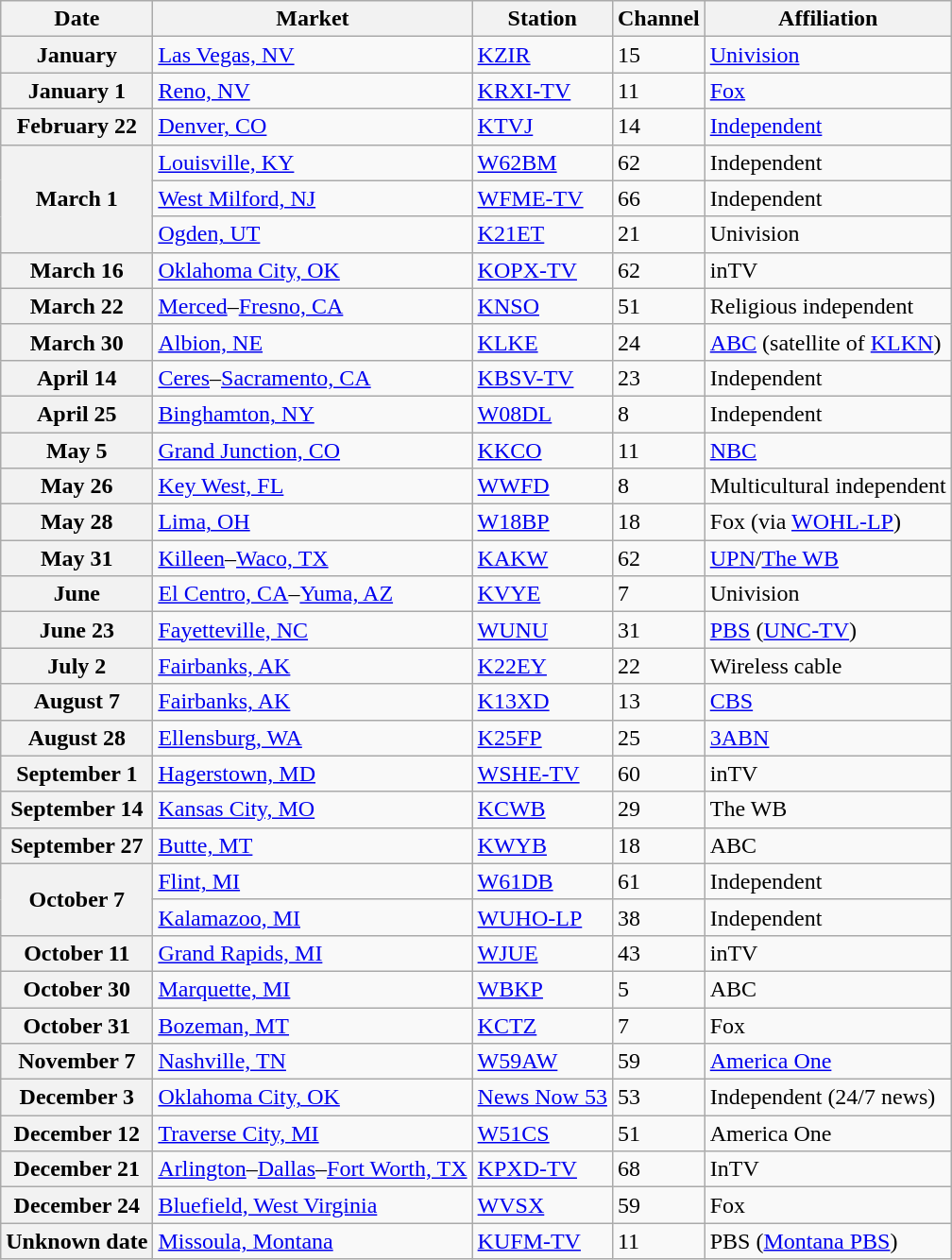<table class="wikitable">
<tr>
<th>Date</th>
<th>Market</th>
<th>Station</th>
<th>Channel</th>
<th>Affiliation</th>
</tr>
<tr>
<th>January</th>
<td><a href='#'>Las Vegas, NV</a></td>
<td><a href='#'>KZIR</a></td>
<td>15</td>
<td><a href='#'>Univision</a></td>
</tr>
<tr>
<th>January 1</th>
<td><a href='#'>Reno, NV</a></td>
<td><a href='#'>KRXI-TV</a></td>
<td>11</td>
<td><a href='#'>Fox</a></td>
</tr>
<tr>
<th>February 22</th>
<td><a href='#'>Denver, CO</a></td>
<td><a href='#'>KTVJ</a></td>
<td>14</td>
<td><a href='#'>Independent</a></td>
</tr>
<tr>
<th rowspan="3">March 1</th>
<td><a href='#'>Louisville, KY</a></td>
<td><a href='#'>W62BM</a></td>
<td>62</td>
<td>Independent</td>
</tr>
<tr>
<td><a href='#'>West Milford, NJ</a></td>
<td><a href='#'>WFME-TV</a></td>
<td>66</td>
<td>Independent</td>
</tr>
<tr>
<td><a href='#'>Ogden, UT</a></td>
<td><a href='#'>K21ET</a></td>
<td>21</td>
<td>Univision</td>
</tr>
<tr>
<th>March 16</th>
<td><a href='#'>Oklahoma City, OK</a></td>
<td><a href='#'>KOPX-TV</a></td>
<td>62</td>
<td>inTV</td>
</tr>
<tr>
<th>March 22</th>
<td><a href='#'>Merced</a>–<a href='#'>Fresno, CA</a></td>
<td><a href='#'>KNSO</a></td>
<td>51</td>
<td>Religious independent</td>
</tr>
<tr>
<th>March 30</th>
<td><a href='#'>Albion, NE</a></td>
<td><a href='#'>KLKE</a></td>
<td>24</td>
<td><a href='#'>ABC</a> (satellite of <a href='#'>KLKN</a>)</td>
</tr>
<tr>
<th>April 14</th>
<td><a href='#'>Ceres</a>–<a href='#'>Sacramento, CA</a></td>
<td><a href='#'>KBSV-TV</a></td>
<td>23</td>
<td>Independent</td>
</tr>
<tr>
<th>April 25</th>
<td><a href='#'>Binghamton, NY</a></td>
<td><a href='#'>W08DL</a></td>
<td>8</td>
<td>Independent</td>
</tr>
<tr>
<th>May 5</th>
<td><a href='#'>Grand Junction, CO</a></td>
<td><a href='#'>KKCO</a></td>
<td>11</td>
<td><a href='#'>NBC</a></td>
</tr>
<tr>
<th>May 26</th>
<td><a href='#'>Key West, FL</a></td>
<td><a href='#'>WWFD</a></td>
<td>8</td>
<td>Multicultural independent</td>
</tr>
<tr>
<th>May 28</th>
<td><a href='#'>Lima, OH</a></td>
<td><a href='#'>W18BP</a></td>
<td>18</td>
<td>Fox (via <a href='#'>WOHL-LP</a>)</td>
</tr>
<tr>
<th>May 31</th>
<td><a href='#'>Killeen</a>–<a href='#'>Waco, TX</a></td>
<td><a href='#'>KAKW</a></td>
<td>62</td>
<td><a href='#'>UPN</a>/<a href='#'>The WB</a></td>
</tr>
<tr>
<th>June</th>
<td><a href='#'>El Centro, CA</a>–<a href='#'>Yuma, AZ</a></td>
<td><a href='#'>KVYE</a></td>
<td>7</td>
<td>Univision</td>
</tr>
<tr>
<th>June 23</th>
<td><a href='#'>Fayetteville, NC</a></td>
<td><a href='#'>WUNU</a></td>
<td>31</td>
<td><a href='#'>PBS</a> (<a href='#'>UNC-TV</a>)</td>
</tr>
<tr>
<th>July 2</th>
<td><a href='#'>Fairbanks, AK</a></td>
<td><a href='#'>K22EY</a></td>
<td>22</td>
<td>Wireless cable</td>
</tr>
<tr>
<th>August 7</th>
<td><a href='#'>Fairbanks, AK</a></td>
<td><a href='#'>K13XD</a></td>
<td>13</td>
<td><a href='#'>CBS</a></td>
</tr>
<tr>
<th>August 28</th>
<td><a href='#'>Ellensburg, WA</a></td>
<td><a href='#'>K25FP</a></td>
<td>25</td>
<td><a href='#'>3ABN</a></td>
</tr>
<tr>
<th>September 1</th>
<td><a href='#'>Hagerstown, MD</a></td>
<td><a href='#'>WSHE-TV</a></td>
<td>60</td>
<td>inTV</td>
</tr>
<tr>
<th>September 14</th>
<td><a href='#'>Kansas City, MO</a></td>
<td><a href='#'>KCWB</a></td>
<td>29</td>
<td>The WB</td>
</tr>
<tr>
<th>September 27</th>
<td><a href='#'>Butte, MT</a></td>
<td><a href='#'>KWYB</a></td>
<td>18</td>
<td>ABC</td>
</tr>
<tr>
<th rowspan="2">October 7</th>
<td><a href='#'>Flint, MI</a></td>
<td><a href='#'>W61DB</a></td>
<td>61</td>
<td>Independent</td>
</tr>
<tr>
<td><a href='#'>Kalamazoo, MI</a></td>
<td><a href='#'>WUHO-LP</a></td>
<td>38</td>
<td>Independent</td>
</tr>
<tr>
<th>October 11</th>
<td><a href='#'>Grand Rapids, MI</a></td>
<td><a href='#'>WJUE</a></td>
<td>43</td>
<td>inTV</td>
</tr>
<tr>
<th>October 30</th>
<td><a href='#'>Marquette, MI</a></td>
<td><a href='#'>WBKP</a></td>
<td>5</td>
<td>ABC</td>
</tr>
<tr>
<th>October 31</th>
<td><a href='#'>Bozeman, MT</a></td>
<td><a href='#'>KCTZ</a></td>
<td>7</td>
<td>Fox</td>
</tr>
<tr>
<th>November 7</th>
<td><a href='#'>Nashville, TN</a></td>
<td><a href='#'>W59AW</a></td>
<td>59</td>
<td><a href='#'>America One</a></td>
</tr>
<tr>
<th>December 3</th>
<td><a href='#'>Oklahoma City, OK</a></td>
<td><a href='#'>News Now 53</a></td>
<td>53 <br> </td>
<td>Independent (24/7 news)</td>
</tr>
<tr>
<th>December 12</th>
<td><a href='#'>Traverse City, MI</a></td>
<td><a href='#'>W51CS</a></td>
<td>51</td>
<td>America One</td>
</tr>
<tr>
<th>December 21</th>
<td><a href='#'>Arlington</a>–<a href='#'>Dallas</a>–<a href='#'>Fort Worth, TX</a></td>
<td><a href='#'>KPXD-TV</a></td>
<td>68</td>
<td>InTV</td>
</tr>
<tr>
<th>December 24</th>
<td><a href='#'>Bluefield, West Virginia</a></td>
<td><a href='#'>WVSX</a></td>
<td>59</td>
<td>Fox</td>
</tr>
<tr>
<th>Unknown date</th>
<td><a href='#'>Missoula, Montana</a></td>
<td><a href='#'>KUFM-TV</a></td>
<td>11</td>
<td>PBS (<a href='#'>Montana PBS</a>)</td>
</tr>
</table>
